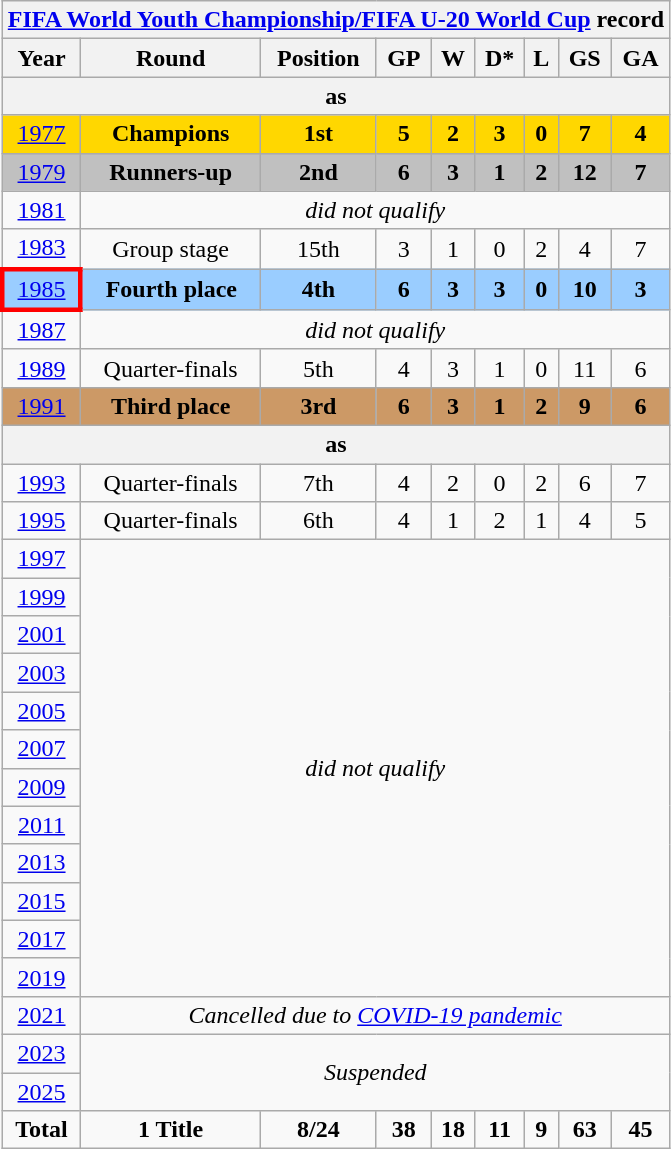<table class="wikitable" style="text-align: center;">
<tr>
<th colspan=9><a href='#'>FIFA World Youth Championship/FIFA U-20 World Cup</a> record</th>
</tr>
<tr>
<th>Year</th>
<th>Round</th>
<th>Position</th>
<th>GP</th>
<th>W</th>
<th>D*</th>
<th>L</th>
<th>GS</th>
<th>GA</th>
</tr>
<tr>
<th colspan=9>as </th>
</tr>
<tr bgcolor="gold">
<td> <a href='#'>1977</a></td>
<td><strong>Champions</strong></td>
<td><strong>1st</strong></td>
<td><strong>5</strong></td>
<td><strong>2</strong></td>
<td><strong>3</strong></td>
<td><strong>0</strong></td>
<td><strong>7</strong></td>
<td><strong>4</strong></td>
</tr>
<tr bgcolor=silver>
<td> <a href='#'>1979</a></td>
<td><strong>Runners-up</strong></td>
<td><strong>2nd</strong></td>
<td><strong>6</strong></td>
<td><strong>3</strong></td>
<td><strong>1</strong></td>
<td><strong>2</strong></td>
<td><strong>12</strong></td>
<td><strong>7</strong></td>
</tr>
<tr>
<td> <a href='#'>1981</a></td>
<td colspan=8><em>did not qualify</em></td>
</tr>
<tr>
<td> <a href='#'>1983</a></td>
<td>Group stage</td>
<td>15th</td>
<td>3</td>
<td>1</td>
<td>0</td>
<td>2</td>
<td>4</td>
<td>7</td>
</tr>
<tr bgcolor=#9acdff>
<td style="border: 3px solid red"> <a href='#'>1985</a></td>
<td><strong>Fourth place</strong></td>
<td><strong>4th</strong></td>
<td><strong>6</strong></td>
<td><strong>3</strong></td>
<td><strong>3</strong></td>
<td><strong>0</strong></td>
<td><strong>10</strong></td>
<td><strong>3</strong></td>
</tr>
<tr>
<td> <a href='#'>1987</a></td>
<td colspan=8><em>did not qualify</em></td>
</tr>
<tr>
<td> <a href='#'>1989</a></td>
<td>Quarter-finals</td>
<td>5th</td>
<td>4</td>
<td>3</td>
<td>1</td>
<td>0</td>
<td>11</td>
<td>6</td>
</tr>
<tr bgcolor=cc9966>
<td> <a href='#'>1991</a></td>
<td><strong>Third place</strong></td>
<td><strong>3rd</strong></td>
<td><strong>6</strong></td>
<td><strong>3</strong></td>
<td><strong>1</strong></td>
<td><strong>2</strong></td>
<td><strong>9</strong></td>
<td><strong>6</strong></td>
</tr>
<tr>
<th colspan=9>as </th>
</tr>
<tr>
<td> <a href='#'>1993</a></td>
<td>Quarter-finals</td>
<td>7th</td>
<td>4</td>
<td>2</td>
<td>0</td>
<td>2</td>
<td>6</td>
<td>7</td>
</tr>
<tr>
<td> <a href='#'>1995</a></td>
<td>Quarter-finals</td>
<td>6th</td>
<td>4</td>
<td>1</td>
<td>2</td>
<td>1</td>
<td>4</td>
<td>5</td>
</tr>
<tr>
<td> <a href='#'>1997</a></td>
<td colspan=8 rowspan=12><em>did not qualify</em></td>
</tr>
<tr>
<td> <a href='#'>1999</a></td>
</tr>
<tr>
<td> <a href='#'>2001</a></td>
</tr>
<tr>
<td> <a href='#'>2003</a></td>
</tr>
<tr>
<td> <a href='#'>2005</a></td>
</tr>
<tr>
<td> <a href='#'>2007</a></td>
</tr>
<tr>
<td> <a href='#'>2009</a></td>
</tr>
<tr>
<td> <a href='#'>2011</a></td>
</tr>
<tr>
<td> <a href='#'>2013</a></td>
</tr>
<tr>
<td> <a href='#'>2015</a></td>
</tr>
<tr>
<td> <a href='#'>2017</a></td>
</tr>
<tr>
<td> <a href='#'>2019</a></td>
</tr>
<tr>
<td> <a href='#'>2021</a></td>
<td colspan=8><em>Cancelled due to <a href='#'>COVID-19 pandemic</a></em></td>
</tr>
<tr>
<td> <a href='#'>2023</a></td>
<td rowspan=2 colspan=8><em>Suspended</em></td>
</tr>
<tr>
<td> <a href='#'>2025</a></td>
</tr>
<tr>
<td><strong>Total</strong></td>
<td><strong>1 Title</strong></td>
<td><strong>8/24</strong></td>
<td><strong>38</strong></td>
<td><strong>18</strong></td>
<td><strong>11</strong></td>
<td><strong>9</strong></td>
<td><strong>63</strong></td>
<td><strong>45</strong></td>
</tr>
</table>
